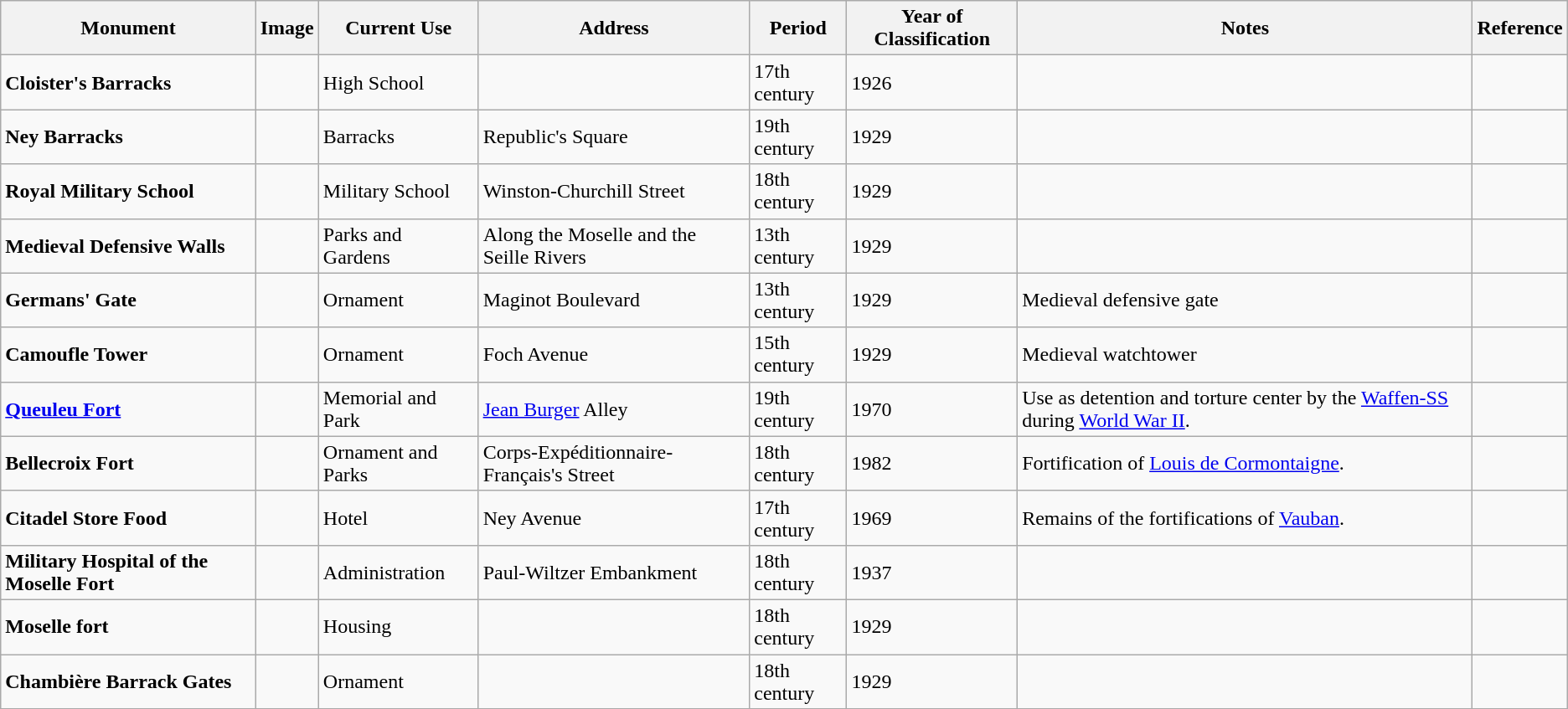<table class="wikitable sortable">
<tr>
<th>Monument</th>
<th>Image</th>
<th>Current Use</th>
<th>Address</th>
<th>Period</th>
<th>Year of Classification</th>
<th>Notes</th>
<th>Reference</th>
</tr>
<tr>
<td><strong>Cloister's Barracks</strong></td>
<td></td>
<td>High School</td>
<td></td>
<td>17th century</td>
<td>1926</td>
<td></td>
<td></td>
</tr>
<tr>
<td><strong>Ney  Barracks</strong></td>
<td></td>
<td>Barracks</td>
<td>Republic's Square</td>
<td>19th century</td>
<td>1929</td>
<td></td>
<td></td>
</tr>
<tr>
<td><strong>Royal Military School</strong></td>
<td></td>
<td>Military School</td>
<td>Winston-Churchill Street</td>
<td>18th century</td>
<td>1929</td>
<td></td>
<td></td>
</tr>
<tr>
<td><strong>Medieval Defensive Walls</strong></td>
<td></td>
<td>Parks and Gardens</td>
<td>Along the Moselle and the Seille Rivers</td>
<td>13th century</td>
<td>1929</td>
<td></td>
<td></td>
</tr>
<tr>
<td><strong>Germans' Gate</strong></td>
<td></td>
<td>Ornament</td>
<td>Maginot Boulevard</td>
<td>13th century</td>
<td>1929</td>
<td>Medieval defensive gate</td>
<td></td>
</tr>
<tr>
<td><strong>Camoufle Tower</strong></td>
<td></td>
<td>Ornament</td>
<td>Foch Avenue</td>
<td>15th century</td>
<td>1929</td>
<td>Medieval watchtower</td>
<td></td>
</tr>
<tr>
<td><strong><a href='#'>Queuleu Fort</a></strong></td>
<td></td>
<td>Memorial and Park</td>
<td><a href='#'>Jean Burger</a> Alley</td>
<td>19th century</td>
<td>1970</td>
<td>Use as detention and torture center by the <a href='#'>Waffen-SS</a> during <a href='#'>World War II</a>.</td>
<td></td>
</tr>
<tr>
<td><strong>Bellecroix Fort</strong></td>
<td></td>
<td>Ornament and Parks</td>
<td>Corps-Expéditionnaire-Français's Street</td>
<td>18th century</td>
<td>1982</td>
<td>Fortification of <a href='#'>Louis de Cormontaigne</a>.</td>
<td></td>
</tr>
<tr>
<td><strong>Citadel Store Food</strong></td>
<td></td>
<td>Hotel</td>
<td>Ney Avenue</td>
<td>17th century</td>
<td>1969</td>
<td>Remains of the fortifications of <a href='#'>Vauban</a>.</td>
<td></td>
</tr>
<tr>
<td><strong>Military Hospital of the Moselle Fort</strong></td>
<td></td>
<td>Administration</td>
<td>Paul-Wiltzer Embankment</td>
<td>18th century</td>
<td>1937</td>
<td></td>
<td></td>
</tr>
<tr>
<td><strong>Moselle fort</strong></td>
<td></td>
<td>Housing</td>
<td></td>
<td>18th century</td>
<td>1929</td>
<td></td>
<td></td>
</tr>
<tr>
<td><strong>Chambière Barrack Gates</strong></td>
<td></td>
<td>Ornament</td>
<td></td>
<td>18th century</td>
<td>1929</td>
<td></td>
<td></td>
</tr>
<tr>
</tr>
</table>
